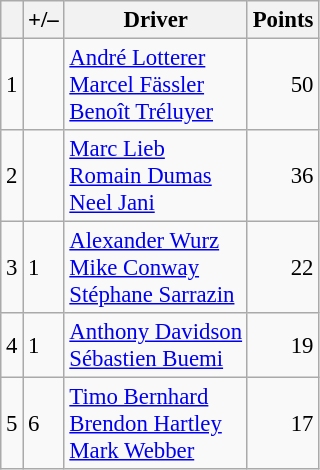<table class="wikitable" style="font-size: 95%;">
<tr>
<th scope="col"></th>
<th scope="col">+/–</th>
<th scope="col">Driver</th>
<th scope="col">Points</th>
</tr>
<tr>
<td align="center">1</td>
<td align="left"></td>
<td> <a href='#'>André Lotterer</a><br> <a href='#'>Marcel Fässler</a><br> <a href='#'>Benoît Tréluyer</a></td>
<td align="right">50</td>
</tr>
<tr>
<td align="center">2</td>
<td align="left"></td>
<td> <a href='#'>Marc Lieb</a><br> <a href='#'>Romain Dumas</a><br> <a href='#'>Neel Jani</a></td>
<td align="right">36</td>
</tr>
<tr>
<td align="center">3</td>
<td align="left"> 1</td>
<td> <a href='#'>Alexander Wurz</a><br> <a href='#'>Mike Conway</a><br> <a href='#'>Stéphane Sarrazin</a></td>
<td align="right">22</td>
</tr>
<tr>
<td align="center">4</td>
<td align="left"> 1</td>
<td> <a href='#'>Anthony Davidson</a><br> <a href='#'>Sébastien Buemi</a></td>
<td align="right">19</td>
</tr>
<tr>
<td align="center">5</td>
<td align="left"> 6</td>
<td> <a href='#'>Timo Bernhard</a><br> <a href='#'>Brendon Hartley</a><br> <a href='#'>Mark Webber</a></td>
<td align="right">17</td>
</tr>
</table>
